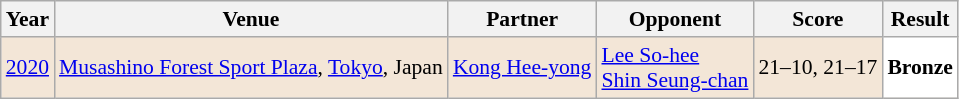<table class="sortable wikitable" style="font-size: 90%;">
<tr>
<th>Year</th>
<th>Venue</th>
<th>Partner</th>
<th>Opponent</th>
<th>Score</th>
<th>Result</th>
</tr>
<tr style="background:#F3E6D7">
<td align="center"><a href='#'>2020</a></td>
<td align="left"><a href='#'>Musashino Forest Sport Plaza</a>, <a href='#'>Tokyo</a>, Japan</td>
<td align="left"> <a href='#'>Kong Hee-yong</a></td>
<td align="left"> <a href='#'>Lee So-hee</a><br> <a href='#'>Shin Seung-chan</a></td>
<td align="left">21–10, 21–17</td>
<td style="text-align:left; background:white"> <strong>Bronze</strong></td>
</tr>
</table>
